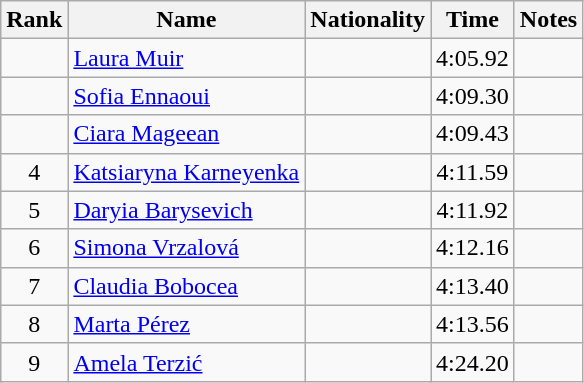<table class="wikitable sortable" style="text-align:center">
<tr>
<th>Rank</th>
<th>Name</th>
<th>Nationality</th>
<th>Time</th>
<th>Notes</th>
</tr>
<tr>
<td></td>
<td align="left"><a href='#'>Laura Muir</a></td>
<td align=left></td>
<td>4:05.92</td>
<td></td>
</tr>
<tr>
<td></td>
<td align="left"><a href='#'>Sofia Ennaoui</a></td>
<td align=left></td>
<td>4:09.30</td>
<td></td>
</tr>
<tr>
<td></td>
<td align="left"><a href='#'>Ciara Mageean</a></td>
<td align=left></td>
<td>4:09.43</td>
<td></td>
</tr>
<tr>
<td>4</td>
<td align="left"><a href='#'>Katsiaryna Karneyenka</a></td>
<td align=left></td>
<td>4:11.59</td>
<td></td>
</tr>
<tr>
<td>5</td>
<td align="left"><a href='#'>Daryia Barysevich</a></td>
<td align=left></td>
<td>4:11.92</td>
<td></td>
</tr>
<tr>
<td>6</td>
<td align="left"><a href='#'>Simona Vrzalová</a></td>
<td align=left></td>
<td>4:12.16</td>
<td></td>
</tr>
<tr>
<td>7</td>
<td align="left"><a href='#'>Claudia Bobocea</a></td>
<td align=left></td>
<td>4:13.40</td>
<td></td>
</tr>
<tr>
<td>8</td>
<td align="left"><a href='#'>Marta Pérez</a></td>
<td align=left></td>
<td>4:13.56</td>
<td></td>
</tr>
<tr>
<td>9</td>
<td align="left"><a href='#'>Amela Terzić</a></td>
<td align=left></td>
<td>4:24.20</td>
<td></td>
</tr>
</table>
